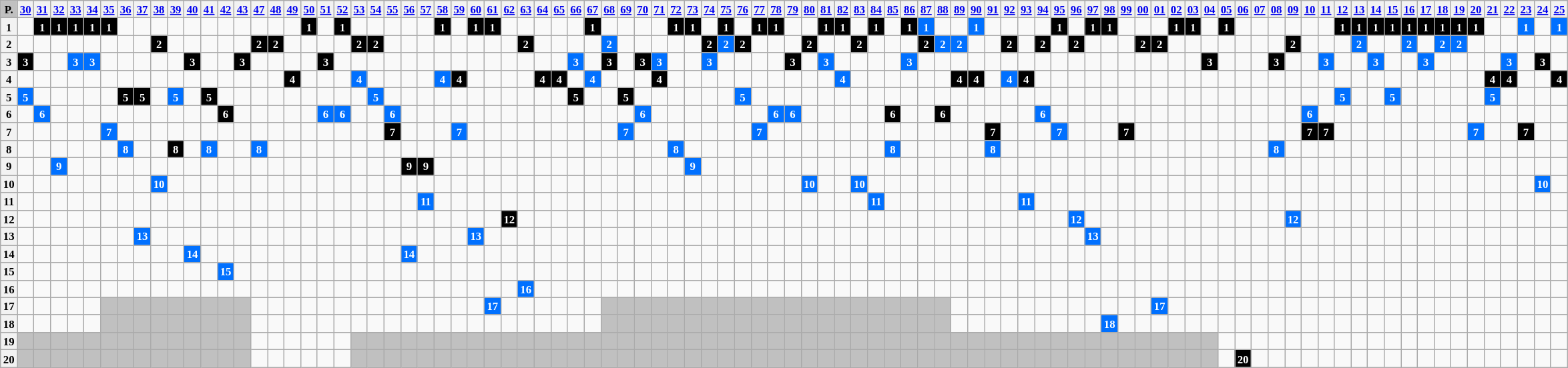<table class="wikitable" style="text-align: center; font-size:70%">
<tr>
<th style="background:#c0c0c0">P.</th>
<th><a href='#'>30</a></th>
<th><a href='#'>31</a></th>
<th><a href='#'>32</a></th>
<th><a href='#'>33</a></th>
<th><a href='#'>34</a></th>
<th><a href='#'>35</a></th>
<th><a href='#'>36</a></th>
<th><a href='#'>37</a></th>
<th><a href='#'>38</a></th>
<th><a href='#'>39</a></th>
<th><a href='#'>40</a></th>
<th><a href='#'>41</a></th>
<th><a href='#'>42</a></th>
<th><a href='#'>43</a></th>
<th><a href='#'>47</a></th>
<th><a href='#'>48</a></th>
<th><a href='#'>49</a></th>
<th><a href='#'>50</a></th>
<th><a href='#'>51</a></th>
<th><a href='#'>52</a></th>
<th><a href='#'>53</a></th>
<th><a href='#'>54</a></th>
<th><a href='#'>55</a></th>
<th><a href='#'>56</a></th>
<th><a href='#'>57</a></th>
<th><a href='#'>58</a></th>
<th><a href='#'>59</a></th>
<th><a href='#'>60</a></th>
<th><a href='#'>61</a></th>
<th><a href='#'>62</a></th>
<th><a href='#'>63</a></th>
<th><a href='#'>64</a></th>
<th><a href='#'>65</a></th>
<th><a href='#'>66</a></th>
<th><a href='#'>67</a></th>
<th><a href='#'>68</a></th>
<th><a href='#'>69</a></th>
<th><a href='#'>70</a></th>
<th><a href='#'>71</a></th>
<th><a href='#'>72</a></th>
<th><a href='#'>73</a></th>
<th><a href='#'>74</a></th>
<th><a href='#'>75</a></th>
<th><a href='#'>76</a></th>
<th><a href='#'>77</a></th>
<th><a href='#'>78</a></th>
<th><a href='#'>79</a></th>
<th><a href='#'>80</a></th>
<th><a href='#'>81</a></th>
<th><a href='#'>82</a></th>
<th><a href='#'>83</a></th>
<th><a href='#'>84</a></th>
<th><a href='#'>85</a></th>
<th><a href='#'>86</a></th>
<th><a href='#'>87</a></th>
<th><a href='#'>88</a></th>
<th><a href='#'>89</a></th>
<th><a href='#'>90</a></th>
<th><a href='#'>91</a></th>
<th><a href='#'>92</a></th>
<th><a href='#'>93</a></th>
<th><a href='#'>94</a></th>
<th><a href='#'>95</a></th>
<th><a href='#'>96</a></th>
<th><a href='#'>97</a></th>
<th><a href='#'>98</a></th>
<th><a href='#'>99</a></th>
<th><a href='#'>00</a></th>
<th><a href='#'>01</a></th>
<th><a href='#'>02</a></th>
<th><a href='#'>03</a></th>
<th><a href='#'>04</a></th>
<th><a href='#'>05</a></th>
<th><a href='#'>06</a></th>
<th><a href='#'>07</a></th>
<th><a href='#'>08</a></th>
<th><a href='#'>09</a></th>
<th><a href='#'>10</a></th>
<th><a href='#'>11</a></th>
<th><a href='#'>12</a></th>
<th><a href='#'>13</a></th>
<th><a href='#'>14</a></th>
<th><a href='#'>15</a></th>
<th><a href='#'>16</a></th>
<th><a href='#'>17</a></th>
<th><a href='#'>18</a></th>
<th><a href='#'>19</a></th>
<th><a href='#'>20</a></th>
<th><a href='#'>21</a></th>
<th><a href='#'>22</a></th>
<th><a href='#'>23</a></th>
<th><a href='#'>24</a></th>
<th><a href='#'>25</a></th>
</tr>
<tr>
<th>1</th>
<td></td>
<td style="background-color:black;color:white;"><strong>1</strong></td>
<td style="background-color:black;color:white;"><strong>1</strong></td>
<td style="background-color:black;color:white;"><strong>1</strong></td>
<td style="background-color:black;color:white;"><strong>1</strong></td>
<td style="background-color:black;color:white;"><strong>1</strong></td>
<td></td>
<td></td>
<td></td>
<td></td>
<td></td>
<td></td>
<td></td>
<td></td>
<td></td>
<td></td>
<td></td>
<td style="background-color:black;color:white;"><strong>1</strong></td>
<td></td>
<td style="background-color:black;color:white;"><strong>1</strong></td>
<td></td>
<td></td>
<td></td>
<td></td>
<td></td>
<td style="background-color:black;color:white;"><strong>1</strong></td>
<td></td>
<td style="background-color:black;color:white;"><strong>1</strong></td>
<td style="background-color:black;color:white;"><strong>1</strong></td>
<td></td>
<td></td>
<td></td>
<td></td>
<td></td>
<td style="background-color:black;color:white;"><strong>1</strong></td>
<td></td>
<td></td>
<td></td>
<td></td>
<td style="background-color:black;color:white;"><strong>1</strong></td>
<td style="background-color:black;color:white;"><strong>1</strong></td>
<td></td>
<td style="background-color:black;color:white;"><strong>1</strong></td>
<td></td>
<td style="background-color:black;color:white;"><strong>1</strong></td>
<td style="background-color:black;color:white;"><strong>1</strong></td>
<td></td>
<td></td>
<td style="background-color:black;color:white;"><strong>1</strong></td>
<td style="background-color:black;color:white;"><strong>1</strong></td>
<td></td>
<td style="background-color:black;color:white;"><strong>1</strong></td>
<td></td>
<td style="background-color:black;color:white;"><strong>1</strong></td>
<td style="background-color:#0070FF;color:white;"><strong>1</strong></td>
<td></td>
<td></td>
<td style="background-color:#0070FF;color:white;"><strong>1</strong></td>
<td></td>
<td></td>
<td></td>
<td></td>
<td style="background-color:black;color:white;"><strong>1</strong></td>
<td></td>
<td style="background-color:black;color:white;"><strong>1</strong></td>
<td style="background-color:black;color:white;"><strong>1</strong></td>
<td></td>
<td></td>
<td></td>
<td style="background-color:black;color:white;"><strong>1</strong></td>
<td style="background-color:black;color:white;"><strong>1</strong></td>
<td></td>
<td style="background-color:black;color:white;"><strong>1</strong></td>
<td></td>
<td></td>
<td></td>
<td></td>
<td></td>
<td></td>
<td style="background-color:black;color:white;"><strong>1</strong></td>
<td style="background-color:black;color:white;"><strong>1</strong></td>
<td style="background-color:black;color:white;"><strong>1</strong></td>
<td style="background-color:black;color:white;"><strong>1</strong></td>
<td style="background-color:black;color:white;"><strong>1</strong></td>
<td style="background-color:black;color:white;"><strong>1</strong></td>
<td style="background-color:black;color:white;"><strong>1</strong></td>
<td style="background-color:black;color:white;"><strong>1</strong></td>
<td style="background-color:black;color:white;"><strong>1</strong></td>
<td></td>
<td></td>
<td style="background-color:#0070FF;color:white;"><strong>1</strong></td>
<td></td>
<td style="background-color:#0070FF;color:white;"><strong>1</strong></td>
</tr>
<tr>
<th>2</th>
<td></td>
<td></td>
<td></td>
<td></td>
<td></td>
<td></td>
<td></td>
<td></td>
<td style="background-color:black;color:white;"><strong>2</strong></td>
<td></td>
<td></td>
<td></td>
<td></td>
<td></td>
<td style="background-color:black;color:white;"><strong>2</strong></td>
<td style="background-color:black;color:white;"><strong>2</strong></td>
<td></td>
<td></td>
<td></td>
<td></td>
<td style="background-color:black;color:white;"><strong>2</strong></td>
<td style="background-color:black;color:white;"><strong>2</strong></td>
<td></td>
<td></td>
<td></td>
<td></td>
<td></td>
<td></td>
<td></td>
<td></td>
<td style="background-color:black;color:white;"><strong>2</strong></td>
<td></td>
<td></td>
<td></td>
<td></td>
<td style="background-color:#0070FF;color:white;"><strong>2</strong></td>
<td></td>
<td></td>
<td></td>
<td></td>
<td></td>
<td style="background-color:black;color:white;"><strong>2</strong></td>
<td style="background-color:#0070FF;color:white;"><strong>2</strong></td>
<td style="background-color:black;color:white;"><strong>2</strong></td>
<td></td>
<td></td>
<td></td>
<td style="background-color:black;color:white;"><strong>2</strong></td>
<td></td>
<td></td>
<td style="background-color:black;color:white;"><strong>2</strong></td>
<td></td>
<td></td>
<td></td>
<td style="background-color:black;color:white;"><strong>2</strong></td>
<td style="background-color:#0070FF;color:white;"><strong>2</strong></td>
<td style="background-color:#0070FF;color:white;"><strong>2</strong></td>
<td></td>
<td></td>
<td style="background-color:black;color:white;"><strong>2</strong></td>
<td></td>
<td style="background-color:black;color:white;"><strong>2</strong></td>
<td></td>
<td style="background-color:black;color:white;"><strong>2</strong></td>
<td></td>
<td></td>
<td></td>
<td style="background-color:black;color:white;"><strong>2</strong></td>
<td style="background-color:black;color:white;"><strong>2</strong></td>
<td></td>
<td></td>
<td></td>
<td></td>
<td></td>
<td></td>
<td></td>
<td style="background-color:black;color:white;"><strong>2</strong></td>
<td></td>
<td></td>
<td></td>
<td style="background-color:#0070FF;color:white;"><strong>2</strong></td>
<td></td>
<td></td>
<td style="background-color:#0070FF;color:white;"><strong>2</strong></td>
<td></td>
<td style="background-color:#0070FF;color:white;"><strong>2</strong></td>
<td style="background-color:#0070FF;color:white;"><strong>2</strong></td>
<td></td>
<td></td>
<td></td>
<td></td>
<td></td>
<td></td>
</tr>
<tr>
<th>3</th>
<td style="background-color:black;color:white;"><strong>3</strong></td>
<td></td>
<td></td>
<td style="background-color:#0070FF;color:white;"><strong>3</strong></td>
<td style="background-color:#0070FF;color:white;"><strong>3</strong></td>
<td></td>
<td></td>
<td></td>
<td></td>
<td></td>
<td style="background-color:black;color:white;"><strong>3</strong></td>
<td></td>
<td></td>
<td style="background-color:black;color:white;"><strong>3</strong></td>
<td></td>
<td></td>
<td></td>
<td></td>
<td style="background-color:black;color:white;"><strong>3</strong></td>
<td></td>
<td></td>
<td></td>
<td></td>
<td></td>
<td></td>
<td></td>
<td></td>
<td></td>
<td></td>
<td></td>
<td></td>
<td></td>
<td></td>
<td style="background-color:#0070FF;color:white;"><strong>3</strong></td>
<td></td>
<td style="background-color:black;color:white;"><strong>3</strong></td>
<td></td>
<td style="background-color:black;color:white;"><strong>3</strong></td>
<td style="background-color:#0070FF;color:white;"><strong>3</strong></td>
<td></td>
<td></td>
<td style="background-color:#0070FF;color:white;"><strong>3</strong></td>
<td></td>
<td></td>
<td></td>
<td></td>
<td style="background-color:black;color:white;"><strong>3</strong></td>
<td></td>
<td style="background-color:#0070FF;color:white;"><strong>3</strong></td>
<td></td>
<td></td>
<td></td>
<td></td>
<td style="background-color:#0070FF;color:white;"><strong>3</strong></td>
<td></td>
<td></td>
<td></td>
<td></td>
<td></td>
<td></td>
<td></td>
<td></td>
<td></td>
<td></td>
<td></td>
<td></td>
<td></td>
<td></td>
<td></td>
<td></td>
<td></td>
<td style="background-color:black;color:white;"><strong>3</strong></td>
<td></td>
<td></td>
<td></td>
<td style="background-color:black;color:white;"><strong>3</strong></td>
<td></td>
<td></td>
<td style="background-color:#0070FF;color:white;"><strong>3</strong></td>
<td></td>
<td></td>
<td style="background-color:#0070FF;color:white;"><strong>3</strong></td>
<td></td>
<td></td>
<td style="background-color:#0070FF;color:white;"><strong>3</strong></td>
<td></td>
<td></td>
<td></td>
<td></td>
<td style="background-color:#0070FF;color:white;"><strong>3</strong></td>
<td></td>
<td style="background-color:black;color:white;"><strong>3</strong></td>
<td></td>
</tr>
<tr>
<th>4</th>
<td></td>
<td></td>
<td></td>
<td></td>
<td></td>
<td></td>
<td></td>
<td></td>
<td></td>
<td></td>
<td></td>
<td></td>
<td></td>
<td></td>
<td></td>
<td></td>
<td style="background-color:black;color:white;"><strong>4</strong></td>
<td></td>
<td></td>
<td></td>
<td style="background-color:#0070FF;color:white;"><strong>4</strong></td>
<td></td>
<td></td>
<td></td>
<td></td>
<td style="background-color:#0070FF;color:white;"><strong>4</strong></td>
<td style="background-color:black;color:white;"><strong>4</strong></td>
<td></td>
<td></td>
<td></td>
<td></td>
<td style="background-color:black;color:white;"><strong>4</strong></td>
<td style="background-color:black;color:white;"><strong>4</strong></td>
<td></td>
<td style="background-color:#0070FF;color:white;"><strong>4</strong></td>
<td></td>
<td></td>
<td></td>
<td style="background-color:black;color:white;"><strong>4</strong></td>
<td></td>
<td></td>
<td></td>
<td></td>
<td></td>
<td></td>
<td></td>
<td></td>
<td></td>
<td></td>
<td style="background-color:#0070FF;color:white;"><strong>4</strong></td>
<td></td>
<td></td>
<td></td>
<td></td>
<td></td>
<td></td>
<td style="background-color:black;color:white;"><strong>4</strong></td>
<td style="background-color:black;color:white;"><strong>4</strong></td>
<td></td>
<td style="background-color:#0070FF;color:white;"><strong>4</strong></td>
<td style="background-color:black;color:white;"><strong>4</strong></td>
<td></td>
<td></td>
<td></td>
<td></td>
<td></td>
<td></td>
<td></td>
<td></td>
<td></td>
<td></td>
<td></td>
<td></td>
<td></td>
<td></td>
<td></td>
<td></td>
<td></td>
<td></td>
<td></td>
<td></td>
<td></td>
<td></td>
<td></td>
<td></td>
<td></td>
<td></td>
<td></td>
<td style="background-color:black;color:white;"><strong>4</strong></td>
<td style="background-color:black;color:white;"><strong>4</strong></td>
<td></td>
<td></td>
<td style="background-color:black;color:white;"><strong>4</strong></td>
</tr>
<tr>
<th>5</th>
<td style="background-color:#0070FF;color:white;"><strong>5</strong></td>
<td></td>
<td></td>
<td></td>
<td></td>
<td></td>
<td style="background-color:black;color:white;"><strong>5</strong></td>
<td style="background-color:black;color:white;"><strong>5</strong></td>
<td></td>
<td style="background-color:#0070FF;color:white;"><strong>5</strong></td>
<td></td>
<td style="background-color:black;color:white;"><strong>5</strong></td>
<td></td>
<td></td>
<td></td>
<td></td>
<td></td>
<td></td>
<td></td>
<td></td>
<td></td>
<td style="background-color:#0070FF;color:white;"><strong>5</strong></td>
<td></td>
<td></td>
<td></td>
<td></td>
<td></td>
<td></td>
<td></td>
<td></td>
<td></td>
<td></td>
<td></td>
<td style="background-color:black;color:white;"><strong>5</strong></td>
<td></td>
<td></td>
<td style="background-color:black;color:white;"><strong>5</strong></td>
<td></td>
<td></td>
<td></td>
<td></td>
<td></td>
<td></td>
<td style="background-color:#0070FF;color:white;"><strong>5</strong></td>
<td></td>
<td></td>
<td></td>
<td></td>
<td></td>
<td></td>
<td></td>
<td></td>
<td></td>
<td></td>
<td></td>
<td></td>
<td></td>
<td></td>
<td></td>
<td></td>
<td></td>
<td></td>
<td></td>
<td></td>
<td></td>
<td></td>
<td></td>
<td></td>
<td></td>
<td></td>
<td></td>
<td></td>
<td></td>
<td></td>
<td></td>
<td></td>
<td></td>
<td></td>
<td></td>
<td style="background-color:#0070FF;color:white;"><strong>5</strong></td>
<td></td>
<td></td>
<td style="background-color:#0070FF;color:white;"><strong>5</strong></td>
<td></td>
<td></td>
<td></td>
<td></td>
<td></td>
<td style="background-color:#0070FF;color:white;"><strong>5</strong></td>
<td></td>
<td></td>
<td></td>
<td></td>
</tr>
<tr>
<th>6</th>
<td></td>
<td style="background-color:#0070FF;color:white;"><strong>6</strong></td>
<td></td>
<td></td>
<td></td>
<td></td>
<td></td>
<td></td>
<td></td>
<td></td>
<td></td>
<td></td>
<td style="background-color:black;color:white;"><strong>6</strong></td>
<td></td>
<td></td>
<td></td>
<td></td>
<td></td>
<td style="background-color:#0070FF;color:white;"><strong>6</strong></td>
<td style="background-color:#0070FF;color:white;"><strong>6</strong></td>
<td></td>
<td></td>
<td style="background-color:#0070FF;color:white;"><strong>6</strong></td>
<td></td>
<td></td>
<td></td>
<td></td>
<td></td>
<td></td>
<td></td>
<td></td>
<td></td>
<td></td>
<td></td>
<td></td>
<td></td>
<td></td>
<td style="background-color:#0070FF;color:white;"><strong>6</strong></td>
<td></td>
<td></td>
<td></td>
<td></td>
<td></td>
<td></td>
<td></td>
<td style="background-color:#0070FF;color:white;"><strong>6</strong></td>
<td style="background-color:#0070FF;color:white;"><strong>6</strong></td>
<td></td>
<td></td>
<td></td>
<td></td>
<td></td>
<td style="background-color:black;color:white;"><strong>6</strong></td>
<td></td>
<td></td>
<td style="background-color:black;color:white;"><strong>6</strong></td>
<td></td>
<td></td>
<td></td>
<td></td>
<td></td>
<td style="background-color:#0070FF;color:white;"><strong>6</strong></td>
<td></td>
<td></td>
<td></td>
<td></td>
<td></td>
<td></td>
<td></td>
<td></td>
<td></td>
<td></td>
<td></td>
<td></td>
<td></td>
<td></td>
<td></td>
<td style="background-color:#0070FF;color:white;"><strong>6</strong></td>
<td></td>
<td></td>
<td></td>
<td></td>
<td></td>
<td></td>
<td></td>
<td></td>
<td></td>
<td></td>
<td></td>
<td></td>
<td></td>
<td></td>
<td></td>
</tr>
<tr>
<th>7</th>
<td></td>
<td></td>
<td></td>
<td></td>
<td></td>
<td style="background-color:#0070FF;color:white;"><strong>7</strong></td>
<td></td>
<td></td>
<td></td>
<td></td>
<td></td>
<td></td>
<td></td>
<td></td>
<td></td>
<td></td>
<td></td>
<td></td>
<td></td>
<td></td>
<td></td>
<td></td>
<td style="background-color:black;color:white;"><strong>7</strong></td>
<td></td>
<td></td>
<td></td>
<td style="background-color:#0070FF;color:white;"><strong>7</strong></td>
<td></td>
<td></td>
<td></td>
<td></td>
<td></td>
<td></td>
<td></td>
<td></td>
<td></td>
<td style="background-color:#0070FF;color:white;"><strong>7</strong></td>
<td></td>
<td></td>
<td></td>
<td></td>
<td></td>
<td></td>
<td></td>
<td style="background-color:#0070FF;color:white;"><strong>7</strong></td>
<td></td>
<td></td>
<td></td>
<td></td>
<td></td>
<td></td>
<td></td>
<td></td>
<td></td>
<td></td>
<td></td>
<td></td>
<td></td>
<td style="background-color:black;color:white;"><strong>7</strong></td>
<td></td>
<td></td>
<td></td>
<td style="background-color:#0070FF;color:white;"><strong>7</strong></td>
<td></td>
<td></td>
<td></td>
<td style="background-color:black;color:white;"><strong>7</strong></td>
<td></td>
<td></td>
<td></td>
<td></td>
<td></td>
<td></td>
<td></td>
<td></td>
<td></td>
<td></td>
<td style="background-color:black;color:white;"><strong>7</strong></td>
<td style="background-color:black;color:white;"><strong>7</strong></td>
<td></td>
<td></td>
<td></td>
<td></td>
<td></td>
<td></td>
<td></td>
<td></td>
<td style="background-color:#0070FF;color:white;"><strong>7</strong></td>
<td></td>
<td></td>
<td style="background-color:black;color:white;"><strong>7</strong></td>
<td></td>
<td></td>
</tr>
<tr>
<th>8</th>
<td></td>
<td></td>
<td></td>
<td></td>
<td></td>
<td></td>
<td style="background-color:#0070FF;color:white;"><strong>8</strong></td>
<td></td>
<td></td>
<td style="background-color:black;color:white;"><strong>8</strong></td>
<td></td>
<td style="background-color:#0070FF;color:white;"><strong>8</strong></td>
<td></td>
<td></td>
<td style="background-color:#0070FF;color:white;"><strong>8</strong></td>
<td></td>
<td></td>
<td></td>
<td></td>
<td></td>
<td></td>
<td></td>
<td></td>
<td></td>
<td></td>
<td></td>
<td></td>
<td></td>
<td></td>
<td></td>
<td></td>
<td></td>
<td></td>
<td></td>
<td></td>
<td></td>
<td></td>
<td></td>
<td></td>
<td style="background-color:#0070FF;color:white;"><strong>8</strong></td>
<td></td>
<td></td>
<td></td>
<td></td>
<td></td>
<td></td>
<td></td>
<td></td>
<td></td>
<td></td>
<td></td>
<td></td>
<td style="background-color:#0070FF;color:white;"><strong>8</strong></td>
<td></td>
<td></td>
<td></td>
<td></td>
<td></td>
<td style="background-color:#0070FF;color:white;"><strong>8</strong></td>
<td></td>
<td></td>
<td></td>
<td></td>
<td></td>
<td></td>
<td></td>
<td></td>
<td></td>
<td></td>
<td></td>
<td></td>
<td></td>
<td></td>
<td></td>
<td></td>
<td style="background-color:#0070FF;color:white;"><strong>8</strong></td>
<td></td>
<td></td>
<td></td>
<td></td>
<td></td>
<td></td>
<td></td>
<td></td>
<td></td>
<td></td>
<td></td>
<td></td>
<td></td>
<td></td>
<td></td>
<td></td>
<td></td>
</tr>
<tr>
<th>9</th>
<td></td>
<td></td>
<td style="background-color:#0070FF;color:white;"><strong>9</strong></td>
<td></td>
<td></td>
<td></td>
<td></td>
<td></td>
<td></td>
<td></td>
<td></td>
<td></td>
<td></td>
<td></td>
<td></td>
<td></td>
<td></td>
<td></td>
<td></td>
<td></td>
<td></td>
<td></td>
<td></td>
<td style="background-color:black;color:white;"><strong>9</strong></td>
<td style="background-color:black;color:white;"><strong>9</strong></td>
<td></td>
<td></td>
<td></td>
<td></td>
<td></td>
<td></td>
<td></td>
<td></td>
<td></td>
<td></td>
<td></td>
<td></td>
<td></td>
<td></td>
<td></td>
<td style="background-color:#0070FF;color:white;"><strong>9</strong></td>
<td></td>
<td></td>
<td></td>
<td></td>
<td></td>
<td></td>
<td></td>
<td></td>
<td></td>
<td></td>
<td></td>
<td></td>
<td></td>
<td></td>
<td></td>
<td></td>
<td></td>
<td></td>
<td></td>
<td></td>
<td></td>
<td></td>
<td></td>
<td></td>
<td></td>
<td></td>
<td></td>
<td></td>
<td></td>
<td></td>
<td></td>
<td></td>
<td></td>
<td></td>
<td></td>
<td></td>
<td></td>
<td></td>
<td></td>
<td></td>
<td></td>
<td></td>
<td></td>
<td></td>
<td></td>
<td></td>
<td></td>
<td></td>
<td></td>
<td></td>
<td></td>
<td></td>
</tr>
<tr>
<th>10</th>
<td></td>
<td></td>
<td></td>
<td></td>
<td></td>
<td></td>
<td></td>
<td></td>
<td style="background-color:#0070FF;color:white;"><strong>10</strong></td>
<td></td>
<td></td>
<td></td>
<td></td>
<td></td>
<td></td>
<td></td>
<td></td>
<td></td>
<td></td>
<td></td>
<td></td>
<td></td>
<td></td>
<td></td>
<td></td>
<td></td>
<td></td>
<td></td>
<td></td>
<td></td>
<td></td>
<td></td>
<td></td>
<td></td>
<td></td>
<td></td>
<td></td>
<td></td>
<td></td>
<td></td>
<td></td>
<td></td>
<td></td>
<td></td>
<td></td>
<td></td>
<td></td>
<td style="background-color:#0070FF;color:white;"><strong>10</strong></td>
<td></td>
<td></td>
<td style="background-color:#0070FF;color:white;"><strong>10</strong></td>
<td></td>
<td></td>
<td></td>
<td></td>
<td></td>
<td></td>
<td></td>
<td></td>
<td></td>
<td></td>
<td></td>
<td></td>
<td></td>
<td></td>
<td></td>
<td></td>
<td></td>
<td></td>
<td></td>
<td></td>
<td></td>
<td></td>
<td></td>
<td></td>
<td></td>
<td></td>
<td></td>
<td></td>
<td></td>
<td></td>
<td></td>
<td></td>
<td></td>
<td></td>
<td></td>
<td></td>
<td></td>
<td></td>
<td></td>
<td></td>
<td style="background-color:#0070FF;color:white;"><strong>10</strong></td>
<td></td>
</tr>
<tr>
<th>11</th>
<td></td>
<td></td>
<td></td>
<td></td>
<td></td>
<td></td>
<td></td>
<td></td>
<td></td>
<td></td>
<td></td>
<td></td>
<td></td>
<td></td>
<td></td>
<td></td>
<td></td>
<td></td>
<td></td>
<td></td>
<td></td>
<td></td>
<td></td>
<td></td>
<td style="background-color:#0070FF;color:white;"><strong>11</strong></td>
<td></td>
<td></td>
<td></td>
<td></td>
<td></td>
<td></td>
<td></td>
<td></td>
<td></td>
<td></td>
<td></td>
<td></td>
<td></td>
<td></td>
<td></td>
<td></td>
<td></td>
<td></td>
<td></td>
<td></td>
<td></td>
<td></td>
<td></td>
<td></td>
<td></td>
<td></td>
<td style="background-color:#0070FF;color:white;"><strong>11</strong></td>
<td></td>
<td></td>
<td></td>
<td></td>
<td></td>
<td></td>
<td></td>
<td></td>
<td style="background-color:#0070FF;color:white;"><strong>11</strong></td>
<td></td>
<td></td>
<td></td>
<td></td>
<td></td>
<td></td>
<td></td>
<td></td>
<td></td>
<td></td>
<td></td>
<td></td>
<td></td>
<td></td>
<td></td>
<td></td>
<td></td>
<td></td>
<td></td>
<td></td>
<td></td>
<td></td>
<td></td>
<td></td>
<td></td>
<td></td>
<td></td>
<td></td>
<td></td>
<td></td>
<td></td>
<td></td>
</tr>
<tr>
<th>12</th>
<td></td>
<td></td>
<td></td>
<td></td>
<td></td>
<td></td>
<td></td>
<td></td>
<td></td>
<td></td>
<td></td>
<td></td>
<td></td>
<td></td>
<td></td>
<td></td>
<td></td>
<td></td>
<td></td>
<td></td>
<td></td>
<td></td>
<td></td>
<td></td>
<td></td>
<td></td>
<td></td>
<td></td>
<td></td>
<td style="background-color:black;color:white;"><strong>12</strong></td>
<td></td>
<td></td>
<td></td>
<td></td>
<td></td>
<td></td>
<td></td>
<td></td>
<td></td>
<td></td>
<td></td>
<td></td>
<td></td>
<td></td>
<td></td>
<td></td>
<td></td>
<td></td>
<td></td>
<td></td>
<td></td>
<td></td>
<td></td>
<td></td>
<td></td>
<td></td>
<td></td>
<td></td>
<td></td>
<td></td>
<td></td>
<td></td>
<td></td>
<td style="background-color:#0070FF;color:white;"><strong>12</strong></td>
<td></td>
<td></td>
<td></td>
<td></td>
<td></td>
<td></td>
<td></td>
<td></td>
<td></td>
<td></td>
<td></td>
<td></td>
<td style="background-color:#0070FF;color:white;"><strong>12</strong></td>
<td></td>
<td></td>
<td></td>
<td></td>
<td></td>
<td></td>
<td></td>
<td></td>
<td></td>
<td></td>
<td></td>
<td></td>
<td></td>
<td></td>
<td></td>
<td></td>
</tr>
<tr>
<th>13</th>
<td></td>
<td></td>
<td></td>
<td></td>
<td></td>
<td></td>
<td></td>
<td style="background-color:#0070FF;color:white;"><strong>13</strong></td>
<td></td>
<td></td>
<td></td>
<td></td>
<td></td>
<td></td>
<td></td>
<td></td>
<td></td>
<td></td>
<td></td>
<td></td>
<td></td>
<td></td>
<td></td>
<td></td>
<td></td>
<td></td>
<td></td>
<td style="background-color:#0070FF;color:white;"><strong>13</strong></td>
<td></td>
<td></td>
<td></td>
<td></td>
<td></td>
<td></td>
<td></td>
<td></td>
<td></td>
<td></td>
<td></td>
<td></td>
<td></td>
<td></td>
<td></td>
<td></td>
<td></td>
<td></td>
<td></td>
<td></td>
<td></td>
<td></td>
<td></td>
<td></td>
<td></td>
<td></td>
<td></td>
<td></td>
<td></td>
<td></td>
<td></td>
<td></td>
<td></td>
<td></td>
<td></td>
<td></td>
<td style="background-color:#0070FF;color:white;"><strong>13</strong></td>
<td></td>
<td></td>
<td></td>
<td></td>
<td></td>
<td></td>
<td></td>
<td></td>
<td></td>
<td></td>
<td></td>
<td></td>
<td></td>
<td></td>
<td></td>
<td></td>
<td></td>
<td></td>
<td></td>
<td></td>
<td></td>
<td></td>
<td></td>
<td></td>
<td></td>
<td></td>
<td></td>
<td></td>
</tr>
<tr>
<th>14</th>
<td></td>
<td></td>
<td></td>
<td></td>
<td></td>
<td></td>
<td></td>
<td></td>
<td></td>
<td></td>
<td style="background-color:#0070FF;color:white;"><strong>14</strong></td>
<td></td>
<td></td>
<td></td>
<td></td>
<td></td>
<td></td>
<td></td>
<td></td>
<td></td>
<td></td>
<td></td>
<td></td>
<td style="background-color:#0070FF;color:white;"><strong>14</strong></td>
<td></td>
<td></td>
<td></td>
<td></td>
<td></td>
<td></td>
<td></td>
<td></td>
<td></td>
<td></td>
<td></td>
<td></td>
<td></td>
<td></td>
<td></td>
<td></td>
<td></td>
<td></td>
<td></td>
<td></td>
<td></td>
<td></td>
<td></td>
<td></td>
<td></td>
<td></td>
<td></td>
<td></td>
<td></td>
<td></td>
<td></td>
<td></td>
<td></td>
<td></td>
<td></td>
<td></td>
<td></td>
<td></td>
<td></td>
<td></td>
<td></td>
<td></td>
<td></td>
<td></td>
<td></td>
<td></td>
<td></td>
<td></td>
<td></td>
<td></td>
<td></td>
<td></td>
<td></td>
<td></td>
<td></td>
<td></td>
<td></td>
<td></td>
<td></td>
<td></td>
<td></td>
<td></td>
<td></td>
<td></td>
<td></td>
<td></td>
<td></td>
<td></td>
<td></td>
</tr>
<tr>
<th>15</th>
<td></td>
<td></td>
<td></td>
<td></td>
<td></td>
<td></td>
<td></td>
<td></td>
<td></td>
<td></td>
<td></td>
<td></td>
<td style="background-color:#0070FF;color:white;"><strong>15</strong></td>
<td></td>
<td></td>
<td></td>
<td></td>
<td></td>
<td></td>
<td></td>
<td></td>
<td></td>
<td></td>
<td></td>
<td></td>
<td></td>
<td></td>
<td></td>
<td></td>
<td></td>
<td></td>
<td></td>
<td></td>
<td></td>
<td></td>
<td></td>
<td></td>
<td></td>
<td></td>
<td></td>
<td></td>
<td></td>
<td></td>
<td></td>
<td></td>
<td></td>
<td></td>
<td></td>
<td></td>
<td></td>
<td></td>
<td></td>
<td></td>
<td></td>
<td></td>
<td></td>
<td></td>
<td></td>
<td></td>
<td></td>
<td></td>
<td></td>
<td></td>
<td></td>
<td></td>
<td></td>
<td></td>
<td></td>
<td></td>
<td></td>
<td></td>
<td></td>
<td></td>
<td></td>
<td></td>
<td></td>
<td></td>
<td></td>
<td></td>
<td></td>
<td></td>
<td></td>
<td></td>
<td></td>
<td></td>
<td></td>
<td></td>
<td></td>
<td></td>
<td></td>
<td></td>
<td></td>
<td></td>
</tr>
<tr>
<th>16</th>
<td></td>
<td></td>
<td></td>
<td></td>
<td></td>
<td></td>
<td></td>
<td></td>
<td></td>
<td></td>
<td></td>
<td></td>
<td></td>
<td></td>
<td></td>
<td></td>
<td></td>
<td></td>
<td></td>
<td></td>
<td></td>
<td></td>
<td></td>
<td></td>
<td></td>
<td></td>
<td></td>
<td></td>
<td></td>
<td></td>
<td style="background-color:#0070FF;color:white;"><strong>16</strong></td>
<td></td>
<td></td>
<td></td>
<td></td>
<td></td>
<td></td>
<td></td>
<td></td>
<td></td>
<td></td>
<td></td>
<td></td>
<td></td>
<td></td>
<td></td>
<td></td>
<td></td>
<td></td>
<td></td>
<td></td>
<td></td>
<td></td>
<td></td>
<td></td>
<td></td>
<td></td>
<td></td>
<td></td>
<td></td>
<td></td>
<td></td>
<td></td>
<td></td>
<td></td>
<td></td>
<td></td>
<td></td>
<td></td>
<td></td>
<td></td>
<td></td>
<td></td>
<td></td>
<td></td>
<td></td>
<td></td>
<td></td>
<td></td>
<td></td>
<td></td>
<td></td>
<td></td>
<td></td>
<td></td>
<td></td>
<td></td>
<td></td>
<td></td>
<td></td>
<td></td>
<td></td>
<td></td>
</tr>
<tr>
<th>17</th>
<td></td>
<td></td>
<td></td>
<td></td>
<td></td>
<td style="background:#c0c0c0"></td>
<td style="background:#c0c0c0"></td>
<td style="background:#c0c0c0"></td>
<td style="background:#c0c0c0"></td>
<td style="background:#c0c0c0"></td>
<td style="background:#c0c0c0"></td>
<td style="background:#c0c0c0"></td>
<td style="background:#c0c0c0"></td>
<td style="background:#c0c0c0"></td>
<td></td>
<td></td>
<td></td>
<td></td>
<td></td>
<td></td>
<td></td>
<td></td>
<td></td>
<td></td>
<td></td>
<td></td>
<td></td>
<td></td>
<td style="background-color:#0070FF;color:white;"><strong>17</strong></td>
<td></td>
<td></td>
<td></td>
<td></td>
<td></td>
<td></td>
<td style="background:#c0c0c0"></td>
<td style="background:#c0c0c0"></td>
<td style="background:#c0c0c0"></td>
<td style="background:#c0c0c0"></td>
<td style="background:#c0c0c0"></td>
<td style="background:#c0c0c0"></td>
<td style="background:#c0c0c0"></td>
<td style="background:#c0c0c0"></td>
<td style="background:#c0c0c0"></td>
<td style="background:#c0c0c0"></td>
<td style="background:#c0c0c0"></td>
<td style="background:#c0c0c0"></td>
<td style="background:#c0c0c0"></td>
<td style="background:#c0c0c0"></td>
<td style="background:#c0c0c0"></td>
<td style="background:#c0c0c0"></td>
<td style="background:#c0c0c0"></td>
<td style="background:#c0c0c0"></td>
<td style="background:#c0c0c0"></td>
<td style="background:#c0c0c0"></td>
<td style="background:#c0c0c0"></td>
<td></td>
<td></td>
<td></td>
<td></td>
<td></td>
<td></td>
<td></td>
<td></td>
<td></td>
<td></td>
<td></td>
<td></td>
<td style="background-color:#0070FF;color:white;"><strong>17</strong></td>
<td></td>
<td></td>
<td></td>
<td></td>
<td></td>
<td></td>
<td></td>
<td></td>
<td></td>
<td></td>
<td></td>
<td></td>
<td></td>
<td></td>
<td></td>
<td></td>
<td></td>
<td></td>
<td></td>
<td></td>
<td></td>
<td></td>
<td></td>
<td></td>
</tr>
<tr>
<th>18</th>
<td></td>
<td></td>
<td></td>
<td></td>
<td></td>
<td style="background:#c0c0c0"></td>
<td style="background:#c0c0c0"></td>
<td style="background:#c0c0c0"></td>
<td style="background:#c0c0c0"></td>
<td style="background:#c0c0c0"></td>
<td style="background:#c0c0c0"></td>
<td style="background:#c0c0c0"></td>
<td style="background:#c0c0c0"></td>
<td style="background:#c0c0c0"></td>
<td></td>
<td></td>
<td></td>
<td></td>
<td></td>
<td></td>
<td></td>
<td></td>
<td></td>
<td></td>
<td></td>
<td></td>
<td></td>
<td></td>
<td></td>
<td></td>
<td></td>
<td></td>
<td></td>
<td></td>
<td></td>
<td style="background:#c0c0c0"></td>
<td style="background:#c0c0c0"></td>
<td style="background:#c0c0c0"></td>
<td style="background:#c0c0c0"></td>
<td style="background:#c0c0c0"></td>
<td style="background:#c0c0c0"></td>
<td style="background:#c0c0c0"></td>
<td style="background:#c0c0c0"></td>
<td style="background:#c0c0c0"></td>
<td style="background:#c0c0c0"></td>
<td style="background:#c0c0c0"></td>
<td style="background:#c0c0c0"></td>
<td style="background:#c0c0c0"></td>
<td style="background:#c0c0c0"></td>
<td style="background:#c0c0c0"></td>
<td style="background:#c0c0c0"></td>
<td style="background:#c0c0c0"></td>
<td style="background:#c0c0c0"></td>
<td style="background:#c0c0c0"></td>
<td style="background:#c0c0c0"></td>
<td style="background:#c0c0c0"></td>
<td></td>
<td></td>
<td></td>
<td></td>
<td></td>
<td></td>
<td></td>
<td></td>
<td></td>
<td style="background-color:#0070FF;color:white;"><strong>18</strong></td>
<td></td>
<td></td>
<td></td>
<td></td>
<td></td>
<td></td>
<td></td>
<td></td>
<td></td>
<td></td>
<td></td>
<td></td>
<td></td>
<td></td>
<td></td>
<td></td>
<td></td>
<td></td>
<td></td>
<td></td>
<td></td>
<td></td>
<td></td>
<td></td>
<td></td>
<td></td>
<td></td>
</tr>
<tr>
<th>19</th>
<td style="background:#c0c0c0"></td>
<td style="background:#c0c0c0"></td>
<td style="background:#c0c0c0"></td>
<td style="background:#c0c0c0"></td>
<td style="background:#c0c0c0"></td>
<td style="background:#c0c0c0"></td>
<td style="background:#c0c0c0"></td>
<td style="background:#c0c0c0"></td>
<td style="background:#c0c0c0"></td>
<td style="background:#c0c0c0"></td>
<td style="background:#c0c0c0"></td>
<td style="background:#c0c0c0"></td>
<td style="background:#c0c0c0"></td>
<td style="background:#c0c0c0"></td>
<td></td>
<td></td>
<td></td>
<td></td>
<td></td>
<td></td>
<td style="background:#c0c0c0"></td>
<td style="background:#c0c0c0"></td>
<td style="background:#c0c0c0"></td>
<td style="background:#c0c0c0"></td>
<td style="background:#c0c0c0"></td>
<td style="background:#c0c0c0"></td>
<td style="background:#c0c0c0"></td>
<td style="background:#c0c0c0"></td>
<td style="background:#c0c0c0"></td>
<td style="background:#c0c0c0"></td>
<td style="background:#c0c0c0"></td>
<td style="background:#c0c0c0"></td>
<td style="background:#c0c0c0"></td>
<td style="background:#c0c0c0"></td>
<td style="background:#c0c0c0"></td>
<td style="background:#c0c0c0"></td>
<td style="background:#c0c0c0"></td>
<td style="background:#c0c0c0"></td>
<td style="background:#c0c0c0"></td>
<td style="background:#c0c0c0"></td>
<td style="background:#c0c0c0"></td>
<td style="background:#c0c0c0"></td>
<td style="background:#c0c0c0"></td>
<td style="background:#c0c0c0"></td>
<td style="background:#c0c0c0"></td>
<td style="background:#c0c0c0"></td>
<td style="background:#c0c0c0"></td>
<td style="background:#c0c0c0"></td>
<td style="background:#c0c0c0"></td>
<td style="background:#c0c0c0"></td>
<td style="background:#c0c0c0"></td>
<td style="background:#c0c0c0"></td>
<td style="background:#c0c0c0"></td>
<td style="background:#c0c0c0"></td>
<td style="background:#c0c0c0"></td>
<td style="background:#c0c0c0"></td>
<td style="background:#c0c0c0"></td>
<td style="background:#c0c0c0"></td>
<td style="background:#c0c0c0"></td>
<td style="background:#c0c0c0"></td>
<td style="background:#c0c0c0"></td>
<td style="background:#c0c0c0"></td>
<td style="background:#c0c0c0"></td>
<td style="background:#c0c0c0"></td>
<td style="background:#c0c0c0"></td>
<td style="background:#c0c0c0"></td>
<td style="background:#c0c0c0"></td>
<td style="background:#c0c0c0"></td>
<td style="background:#c0c0c0"></td>
<td style="background:#c0c0c0"></td>
<td style="background:#c0c0c0"></td>
<td style="background:#c0c0c0"></td>
<td></td>
<td></td>
<td></td>
<td></td>
<td></td>
<td></td>
<td></td>
<td></td>
<td></td>
<td></td>
<td></td>
<td></td>
<td></td>
<td></td>
<td></td>
<td></td>
<td></td>
<td></td>
<td></td>
<td></td>
<td></td>
</tr>
<tr>
<th>20</th>
<td style="background:#c0c0c0"></td>
<td style="background:#c0c0c0"></td>
<td style="background:#c0c0c0"></td>
<td style="background:#c0c0c0"></td>
<td style="background:#c0c0c0"></td>
<td style="background:#c0c0c0"></td>
<td style="background:#c0c0c0"></td>
<td style="background:#c0c0c0"></td>
<td style="background:#c0c0c0"></td>
<td style="background:#c0c0c0"></td>
<td style="background:#c0c0c0"></td>
<td style="background:#c0c0c0"></td>
<td style="background:#c0c0c0"></td>
<td style="background:#c0c0c0"></td>
<td></td>
<td></td>
<td></td>
<td></td>
<td></td>
<td></td>
<td style="background:#c0c0c0"></td>
<td style="background:#c0c0c0"></td>
<td style="background:#c0c0c0"></td>
<td style="background:#c0c0c0"></td>
<td style="background:#c0c0c0"></td>
<td style="background:#c0c0c0"></td>
<td style="background:#c0c0c0"></td>
<td style="background:#c0c0c0"></td>
<td style="background:#c0c0c0"></td>
<td style="background:#c0c0c0"></td>
<td style="background:#c0c0c0"></td>
<td style="background:#c0c0c0"></td>
<td style="background:#c0c0c0"></td>
<td style="background:#c0c0c0"></td>
<td style="background:#c0c0c0"></td>
<td style="background:#c0c0c0"></td>
<td style="background:#c0c0c0"></td>
<td style="background:#c0c0c0"></td>
<td style="background:#c0c0c0"></td>
<td style="background:#c0c0c0"></td>
<td style="background:#c0c0c0"></td>
<td style="background:#c0c0c0"></td>
<td style="background:#c0c0c0"></td>
<td style="background:#c0c0c0"></td>
<td style="background:#c0c0c0"></td>
<td style="background:#c0c0c0"></td>
<td style="background:#c0c0c0"></td>
<td style="background:#c0c0c0"></td>
<td style="background:#c0c0c0"></td>
<td style="background:#c0c0c0"></td>
<td style="background:#c0c0c0"></td>
<td style="background:#c0c0c0"></td>
<td style="background:#c0c0c0"></td>
<td style="background:#c0c0c0"></td>
<td style="background:#c0c0c0"></td>
<td style="background:#c0c0c0"></td>
<td style="background:#c0c0c0"></td>
<td style="background:#c0c0c0"></td>
<td style="background:#c0c0c0"></td>
<td style="background:#c0c0c0"></td>
<td style="background:#c0c0c0"></td>
<td style="background:#c0c0c0"></td>
<td style="background:#c0c0c0"></td>
<td style="background:#c0c0c0"></td>
<td style="background:#c0c0c0"></td>
<td style="background:#c0c0c0"></td>
<td style="background:#c0c0c0"></td>
<td style="background:#c0c0c0"></td>
<td style="background:#c0c0c0"></td>
<td style="background:#c0c0c0"></td>
<td style="background:#c0c0c0"></td>
<td style="background:#c0c0c0"></td>
<td></td>
<td style="background-color:black;color:white;"><strong>20</strong></td>
<td></td>
<td></td>
<td></td>
<td></td>
<td></td>
<td></td>
<td></td>
<td></td>
<td></td>
<td></td>
<td></td>
<td></td>
<td></td>
<td></td>
<td></td>
<td></td>
<td></td>
<td></td>
</tr>
</table>
